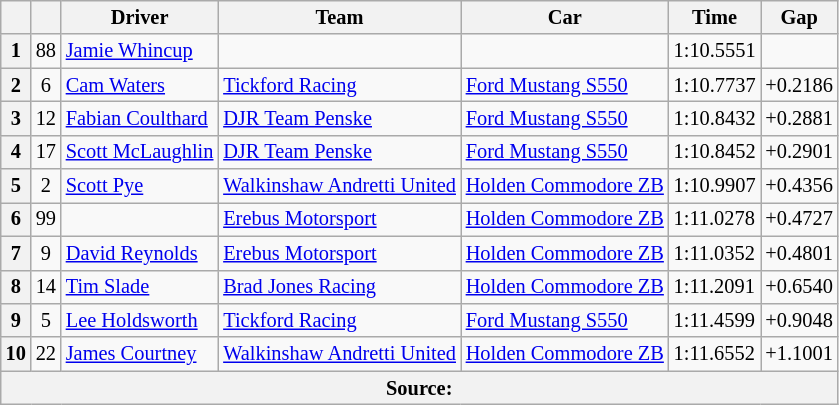<table class="wikitable" style="font-size: 85%">
<tr>
<th></th>
<th></th>
<th>Driver</th>
<th>Team</th>
<th>Car</th>
<th>Time</th>
<th>Gap</th>
</tr>
<tr>
<th>1</th>
<td align="center">88</td>
<td> <a href='#'>Jamie Whincup</a></td>
<td></td>
<td></td>
<td>1:10.5551</td>
<td></td>
</tr>
<tr>
<th>2</th>
<td align="center">6</td>
<td> <a href='#'>Cam Waters</a></td>
<td><a href='#'>Tickford Racing</a></td>
<td><a href='#'>Ford Mustang S550</a></td>
<td>1:10.7737</td>
<td align="right">+0.2186</td>
</tr>
<tr>
<th>3</th>
<td align="center">12</td>
<td> <a href='#'>Fabian Coulthard</a></td>
<td><a href='#'>DJR Team Penske</a></td>
<td><a href='#'>Ford Mustang S550</a></td>
<td>1:10.8432</td>
<td align="right">+0.2881</td>
</tr>
<tr>
<th>4</th>
<td align="center">17</td>
<td> <a href='#'>Scott McLaughlin</a></td>
<td><a href='#'>DJR Team Penske</a></td>
<td><a href='#'>Ford Mustang S550</a></td>
<td>1:10.8452</td>
<td align="right">+0.2901</td>
</tr>
<tr>
<th>5</th>
<td align="center">2</td>
<td> <a href='#'>Scott Pye</a></td>
<td><a href='#'>Walkinshaw Andretti United</a></td>
<td><a href='#'>Holden Commodore ZB</a></td>
<td>1:10.9907</td>
<td align="right">+0.4356</td>
</tr>
<tr>
<th>6</th>
<td align="center">99</td>
<td></td>
<td><a href='#'>Erebus Motorsport</a></td>
<td><a href='#'>Holden Commodore ZB</a></td>
<td>1:11.0278</td>
<td align="right">+0.4727</td>
</tr>
<tr>
<th>7</th>
<td align="center">9</td>
<td> <a href='#'>David Reynolds</a></td>
<td><a href='#'>Erebus Motorsport</a></td>
<td><a href='#'>Holden Commodore ZB</a></td>
<td>1:11.0352</td>
<td align="right">+0.4801</td>
</tr>
<tr>
<th>8</th>
<td align="center">14</td>
<td> <a href='#'>Tim Slade</a></td>
<td><a href='#'>Brad Jones Racing</a></td>
<td><a href='#'>Holden Commodore ZB</a></td>
<td>1:11.2091</td>
<td align="right">+0.6540</td>
</tr>
<tr>
<th>9</th>
<td align="center">5</td>
<td> <a href='#'>Lee Holdsworth</a></td>
<td><a href='#'>Tickford Racing</a></td>
<td><a href='#'>Ford Mustang S550</a></td>
<td>1:11.4599</td>
<td align="right">+0.9048</td>
</tr>
<tr>
<th>10</th>
<td align="center">22</td>
<td> <a href='#'>James Courtney</a></td>
<td><a href='#'>Walkinshaw Andretti United</a></td>
<td><a href='#'>Holden Commodore ZB</a></td>
<td>1:11.6552</td>
<td align="right">+1.1001</td>
</tr>
<tr>
<th colspan="7">Source:</th>
</tr>
</table>
